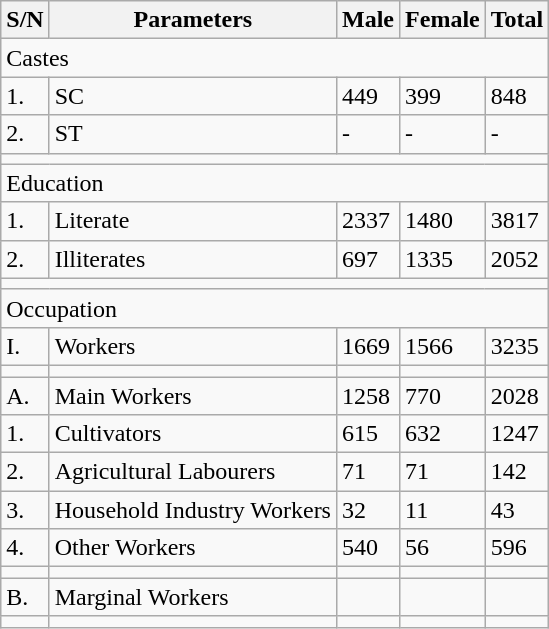<table class="wikitable mw-collapsible">
<tr>
<th>S/N</th>
<th>Parameters</th>
<th>Male</th>
<th>Female</th>
<th>Total</th>
</tr>
<tr>
<td colspan="5">Castes</td>
</tr>
<tr>
<td>1.</td>
<td>SC</td>
<td>449</td>
<td>399</td>
<td>848</td>
</tr>
<tr>
<td>2.</td>
<td>ST</td>
<td>-</td>
<td>-</td>
<td>-</td>
</tr>
<tr>
<td colspan="5"></td>
</tr>
<tr>
<td colspan="5">Education</td>
</tr>
<tr>
<td>1.</td>
<td>Literate</td>
<td>2337</td>
<td>1480</td>
<td>3817</td>
</tr>
<tr>
<td>2.</td>
<td>Illiterates</td>
<td>697</td>
<td>1335</td>
<td>2052</td>
</tr>
<tr>
<td colspan="5"></td>
</tr>
<tr>
<td colspan="5">Occupation</td>
</tr>
<tr>
<td>I.</td>
<td>Workers</td>
<td>1669</td>
<td>1566</td>
<td>3235</td>
</tr>
<tr>
<td></td>
<td></td>
<td></td>
<td></td>
<td></td>
</tr>
<tr>
<td>A.</td>
<td>Main Workers</td>
<td>1258</td>
<td>770</td>
<td>2028</td>
</tr>
<tr>
<td>1.</td>
<td>Cultivators</td>
<td>615</td>
<td>632</td>
<td>1247</td>
</tr>
<tr>
<td>2.</td>
<td>Agricultural Labourers</td>
<td>71</td>
<td>71</td>
<td>142</td>
</tr>
<tr>
<td>3.</td>
<td>Household Industry Workers</td>
<td>32</td>
<td>11</td>
<td>43</td>
</tr>
<tr>
<td>4.</td>
<td>Other Workers</td>
<td>540</td>
<td>56</td>
<td>596</td>
</tr>
<tr>
<td></td>
<td></td>
<td></td>
<td></td>
<td></td>
</tr>
<tr>
<td>B.</td>
<td>Marginal Workers</td>
<td></td>
<td></td>
<td></td>
</tr>
<tr>
<td></td>
<td></td>
<td></td>
<td></td>
<td></td>
</tr>
</table>
